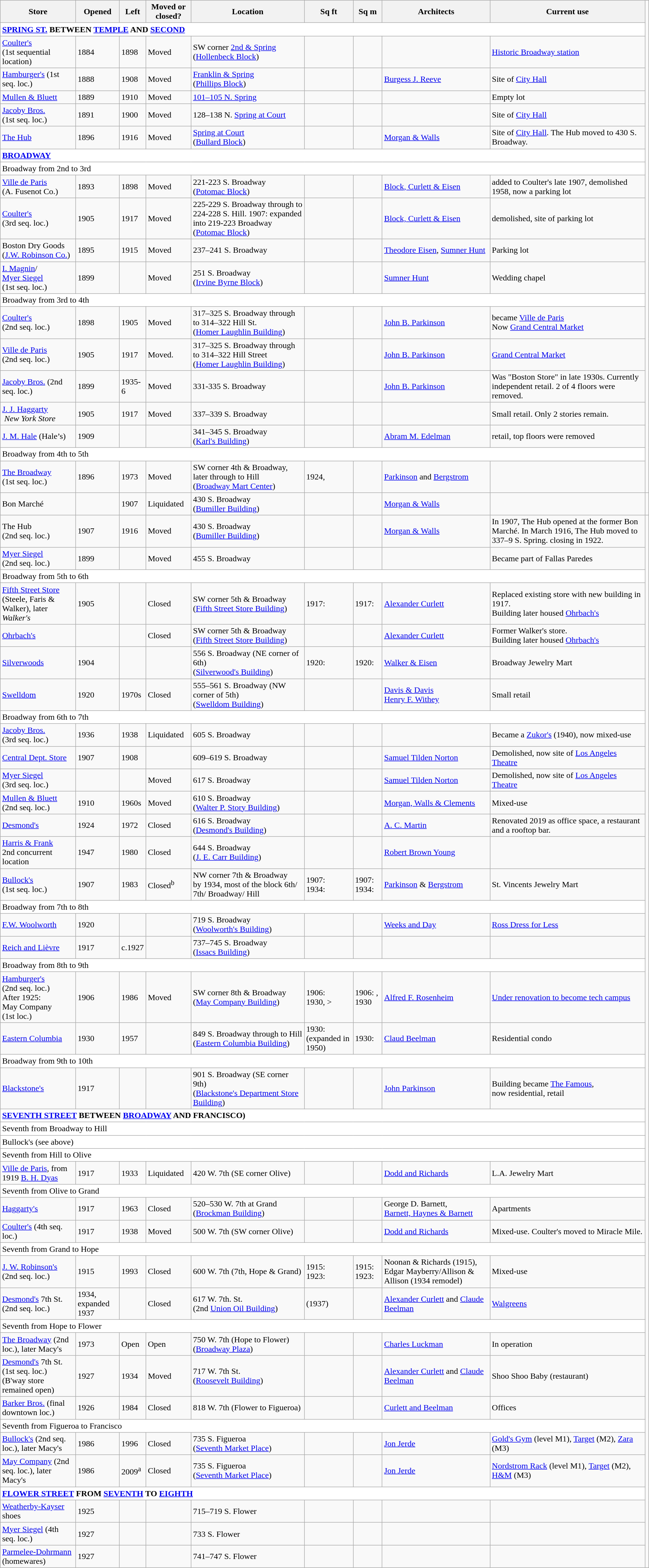<table class="wikitable">
<tr>
<th>Store</th>
<th>Opened</th>
<th>Left</th>
<th>Moved or closed?</th>
<th>Location</th>
<th>Sq ft</th>
<th>Sq m</th>
<th>Architects</th>
<th>Current use</th>
</tr>
<tr>
<td colspan="9" style="background-color:white;"><strong><a href='#'>SPRING ST.</a> BETWEEN <a href='#'>TEMPLE</a> AND <a href='#'>SECOND</a></strong></td>
</tr>
<tr>
<td><a href='#'>Coulter's</a><br>(1st sequential<br>location)</td>
<td>1884</td>
<td>1898</td>
<td>Moved</td>
<td>SW corner <a href='#'>2nd & Spring</a><br>(<a href='#'>Hollenbeck Block</a>)</td>
<td></td>
<td></td>
<td></td>
<td><a href='#'>Historic Broadway station</a></td>
</tr>
<tr>
<td><a href='#'>Hamburger's</a> (1st seq. loc.)</td>
<td>1888</td>
<td>1908</td>
<td>Moved</td>
<td><a href='#'>Franklin & Spring</a><br>(<a href='#'>Phillips Block</a>)</td>
<td></td>
<td></td>
<td><a href='#'>Burgess J. Reeve</a></td>
<td>Site of <a href='#'>City Hall</a></td>
</tr>
<tr>
<td><a href='#'>Mullen & Bluett</a></td>
<td>1889</td>
<td>1910</td>
<td>Moved</td>
<td><a href='#'>101–105 N. Spring</a></td>
<td></td>
<td></td>
<td></td>
<td>Empty lot</td>
</tr>
<tr>
<td><a href='#'>Jacoby Bros.</a><br>(1st seq. loc.)</td>
<td>1891</td>
<td>1900</td>
<td>Moved</td>
<td>128–138 N. <a href='#'>Spring at Court</a></td>
<td></td>
<td></td>
<td></td>
<td>Site of <a href='#'>City Hall</a></td>
</tr>
<tr>
<td><a href='#'>The Hub</a></td>
<td>1896</td>
<td>1916</td>
<td>Moved</td>
<td><a href='#'>Spring at Court</a><br>(<a href='#'>Bullard Block</a>)</td>
<td></td>
<td></td>
<td><a href='#'>Morgan & Walls</a></td>
<td>Site of <a href='#'>City Hall</a>. The Hub moved to 430 S. Broadway.</td>
</tr>
<tr>
<td colspan="9" style="background-color:white;"><strong><a href='#'>BROADWAY</a></strong></td>
</tr>
<tr>
<td colspan="9" style="background-color:white;">Broadway from 2nd to 3rd</td>
</tr>
<tr>
<td><a href='#'>Ville de Paris</a><br>(A. Fusenot Co.)</td>
<td>1893</td>
<td>1898</td>
<td>Moved</td>
<td>221-223 S. Broadway<br>(<a href='#'>Potomac Block</a>)</td>
<td></td>
<td></td>
<td><a href='#'>Block, Curlett & Eisen</a></td>
<td>added to Coulter's late 1907, demolished 1958, now  a parking lot</td>
</tr>
<tr>
<td><a href='#'>Coulter's</a><br>(3rd seq. loc.)</td>
<td>1905</td>
<td>1917</td>
<td>Moved</td>
<td>225-229 S. Broadway through to 224-228 S. Hill. 1907: expanded into 219-223 Broadway (<a href='#'>Potomac Block</a>)</td>
<td></td>
<td></td>
<td><a href='#'>Block, Curlett & Eisen</a></td>
<td>demolished, site of parking lot</td>
</tr>
<tr>
<td>Boston Dry Goods<br>(<a href='#'>J.W. Robinson Co.</a>)</td>
<td>1895</td>
<td>1915</td>
<td>Moved</td>
<td>237–241 S. Broadway</td>
<td></td>
<td></td>
<td><a href='#'>Theodore Eisen</a>, <a href='#'>Sumner Hunt</a></td>
<td>Parking lot</td>
</tr>
<tr>
<td><a href='#'>I. Magnin</a>/<br><a href='#'>Myer Siegel</a><br>(1st seq. loc.)</td>
<td>1899</td>
<td></td>
<td>Moved</td>
<td>251 S. Broadway<br>(<a href='#'>Irvine Byrne Block</a>)</td>
<td></td>
<td></td>
<td><a href='#'>Sumner Hunt</a></td>
<td>Wedding chapel</td>
</tr>
<tr>
<td colspan="9" style="background-color:white;">Broadway from 3rd to 4th</td>
</tr>
<tr>
<td><a href='#'>Coulter's</a><br>(2nd seq. loc.)</td>
<td>1898</td>
<td>1905</td>
<td>Moved</td>
<td>317–325 S. Broadway through to 314–322 Hill St.<br> (<a href='#'>Homer Laughlin Building</a>)</td>
<td></td>
<td></td>
<td><a href='#'>John B. Parkinson</a></td>
<td>became <a href='#'>Ville de Paris</a><br>Now <a href='#'>Grand Central Market</a></td>
</tr>
<tr>
<td><a href='#'>Ville de Paris</a><br>(2nd seq. loc.)</td>
<td>1905</td>
<td>1917</td>
<td>Moved.</td>
<td>317–325 S. Broadway through to 314–322 Hill Street<br>(<a href='#'>Homer Laughlin Building</a>)</td>
<td></td>
<td></td>
<td><a href='#'>John B. Parkinson</a></td>
<td><a href='#'>Grand Central Market</a></td>
</tr>
<tr>
<td><a href='#'>Jacoby Bros.</a> (2nd seq. loc.)</td>
<td>1899</td>
<td>1935-6</td>
<td>Moved</td>
<td>331-335 S. Broadway</td>
<td></td>
<td></td>
<td><a href='#'>John B. Parkinson</a></td>
<td>Was "Boston Store" in late 1930s. Currently independent retail. 2 of 4 floors were removed.</td>
</tr>
<tr>
<td><a href='#'>J. J. Haggarty</a><br> <em>New York Store</em></td>
<td>1905</td>
<td>1917</td>
<td>Moved</td>
<td>337–339 S. Broadway</td>
<td></td>
<td></td>
<td></td>
<td>Small retail. Only 2 stories remain.</td>
</tr>
<tr>
<td><a href='#'>J. M. Hale</a> (Hale’s)</td>
<td>1909</td>
<td></td>
<td></td>
<td>341–345 S. Broadway<br>(<a href='#'>Karl's Building</a>)</td>
<td></td>
<td></td>
<td><a href='#'>Abram M. Edelman</a></td>
<td>retail, top floors were removed</td>
</tr>
<tr>
<td colspan="9" style="background-color:white;">Broadway from 4th to 5th</td>
</tr>
<tr>
<td><a href='#'>The Broadway</a><br>(1st seq. loc.)</td>
<td>1896</td>
<td>1973</td>
<td>Moved</td>
<td>SW corner 4th & Broadway, later through to Hill<br>(<a href='#'>Broadway Mart Center</a>)</td>
<td>1924, </td>
<td></td>
<td><a href='#'>Parkinson</a> and <a href='#'>Bergstrom</a></td>
<td></td>
</tr>
<tr>
<td>Bon Marché</td>
<td></td>
<td>1907</td>
<td>Liquidated</td>
<td>430 S. Broadway<br>(<a href='#'>Bumiller Building</a>)</td>
<td></td>
<td></td>
<td><a href='#'>Morgan & Walls</a></td>
<td></td>
<td></td>
</tr>
<tr>
<td>The Hub<br>(2nd seq. loc.)</td>
<td>1907</td>
<td>1916</td>
<td>Moved</td>
<td>430 S. Broadway<br>(<a href='#'>Bumiller Building</a>)</td>
<td></td>
<td></td>
<td><a href='#'>Morgan & Walls</a></td>
<td>In 1907, The Hub opened at the former Bon Marché. In March 1916, The Hub moved to 337–9 S. Spring. closing in 1922.</td>
</tr>
<tr>
<td><a href='#'>Myer Siegel</a><br>(2nd seq. loc.)</td>
<td>1899</td>
<td></td>
<td>Moved</td>
<td>455 S. Broadway</td>
<td></td>
<td></td>
<td></td>
<td>Became part of Fallas Paredes</td>
</tr>
<tr>
<td colspan="9" style="background-color:white;">Broadway from 5th to 6th</td>
</tr>
<tr>
<td><a href='#'>Fifth Street Store</a><br>(Steele, Faris & Walker), later <em>Walker's</em></td>
<td>1905</td>
<td></td>
<td>Closed</td>
<td>SW corner 5th & Broadway<br>(<a href='#'>Fifth Street Store Building</a>)</td>
<td>1917: </td>
<td>1917:</td>
<td><a href='#'>Alexander Curlett</a></td>
<td>Replaced existing store with new building in 1917.<br>Building later housed <a href='#'>Ohrbach's</a></td>
</tr>
<tr>
<td><a href='#'>Ohrbach's</a></td>
<td></td>
<td></td>
<td>Closed</td>
<td>SW corner 5th & Broadway<br>(<a href='#'>Fifth Street Store Building</a>)</td>
<td></td>
<td></td>
<td><a href='#'>Alexander Curlett</a></td>
<td>Former Walker's store.<br>Building later housed <a href='#'>Ohrbach's</a></td>
</tr>
<tr>
<td><a href='#'>Silverwoods</a></td>
<td>1904</td>
<td></td>
<td></td>
<td>556 S. Broadway (NE corner of 6th)<br>(<a href='#'>Silverwood's Building</a>)</td>
<td>1920: </td>
<td>1920: </td>
<td><a href='#'>Walker & Eisen</a></td>
<td>Broadway Jewelry Mart</td>
</tr>
<tr>
<td><a href='#'>Swelldom</a></td>
<td>1920</td>
<td>1970s</td>
<td>Closed</td>
<td>555–561 S. Broadway (NW corner of 5th)<br>(<a href='#'>Swelldom Building</a>)</td>
<td></td>
<td></td>
<td><a href='#'>Davis & Davis</a><br><a href='#'>Henry F. Withey</a></td>
<td>Small retail</td>
</tr>
<tr>
<td colspan="9" style="background-color:white;">Broadway from 6th to 7th</td>
</tr>
<tr>
<td><a href='#'>Jacoby Bros.</a><br>(3rd seq. loc.)</td>
<td>1936</td>
<td>1938</td>
<td>Liquidated</td>
<td>605 S. Broadway</td>
<td></td>
<td></td>
<td></td>
<td>Became a <a href='#'>Zukor's</a> (1940), now mixed-use</td>
</tr>
<tr>
<td><a href='#'>Central Dept. Store</a></td>
<td>1907</td>
<td>1908</td>
<td></td>
<td>609–619 S. Broadway</td>
<td></td>
<td></td>
<td><a href='#'>Samuel Tilden Norton</a></td>
<td>Demolished, now site of <a href='#'>Los Angeles Theatre</a></td>
</tr>
<tr>
<td><a href='#'>Myer Siegel</a><br>(3rd seq. loc.)</td>
<td></td>
<td></td>
<td>Moved</td>
<td>617 S. Broadway</td>
<td></td>
<td></td>
<td><a href='#'>Samuel Tilden Norton</a></td>
<td>Demolished, now site of <a href='#'>Los Angeles Theatre</a></td>
</tr>
<tr>
<td><a href='#'>Mullen & Bluett</a> (2nd seq. loc.)</td>
<td>1910</td>
<td>1960s</td>
<td>Moved</td>
<td>610 S. Broadway<br>(<a href='#'>Walter P. Story Building</a>)</td>
<td></td>
<td></td>
<td><a href='#'>Morgan, Walls & Clements</a></td>
<td>Mixed-use</td>
</tr>
<tr>
<td><a href='#'>Desmond's</a></td>
<td>1924</td>
<td>1972</td>
<td>Closed</td>
<td>616 S. Broadway<br>(<a href='#'>Desmond's Building</a>)</td>
<td></td>
<td></td>
<td><a href='#'>A. C. Martin</a></td>
<td>Renovated 2019 as office space, a restaurant and a rooftop bar.</td>
</tr>
<tr>
<td><a href='#'>Harris & Frank</a><br>2nd concurrent location</td>
<td>1947</td>
<td>1980</td>
<td>Closed</td>
<td>644 S. Broadway<br>(<a href='#'>J. E. Carr Building</a>)</td>
<td></td>
<td></td>
<td><a href='#'>Robert Brown Young</a></td>
<td></td>
</tr>
<tr>
<td><a href='#'>Bullock's</a><br>(1st seq. loc.)</td>
<td>1907</td>
<td>1983</td>
<td>Closed<sup>b</sup></td>
<td>NW corner 7th & Broadway<br>by 1934, most of the block 6th/ 7th/ Broadway/ Hill</td>
<td>1907: <br>1934: </td>
<td>1907: <br>1934: </td>
<td><a href='#'>Parkinson</a> & <a href='#'>Bergstrom</a></td>
<td>St. Vincents Jewelry Mart</td>
</tr>
<tr>
<td colspan="9" style="background-color:white;">Broadway from 7th to 8th</td>
</tr>
<tr>
<td><a href='#'>F.W. Woolworth</a></td>
<td>1920</td>
<td></td>
<td></td>
<td>719 S. Broadway<br>(<a href='#'>Woolworth's Building</a>)</td>
<td></td>
<td></td>
<td><a href='#'>Weeks and Day</a></td>
<td><a href='#'>Ross Dress for Less</a></td>
</tr>
<tr>
<td><a href='#'>Reich and Lièvre</a></td>
<td>1917</td>
<td>c.1927</td>
<td></td>
<td>737–745 S. Broadway<br>(<a href='#'>Issacs Building</a>)</td>
<td></td>
<td></td>
<td></td>
<td></td>
</tr>
<tr>
<td colspan="9" style="background-color:white;">Broadway from 8th to 9th</td>
</tr>
<tr>
<td><a href='#'>Hamburger's</a><br>(2nd seq. loc.)<br>After 1925:<br>May Company<br>(1st loc.)</td>
<td>1906</td>
<td>1986</td>
<td>Moved</td>
<td>SW corner 8th & Broadway<br>(<a href='#'>May Company Building</a>)</td>
<td>1906: <br>1930, ></td>
<td>1906: , 1930 </td>
<td><a href='#'>Alfred F. Rosenheim</a></td>
<td><a href='#'>Under renovation to become tech campus</a></td>
</tr>
<tr>
<td><a href='#'>Eastern Columbia</a></td>
<td>1930</td>
<td>1957</td>
<td></td>
<td>849 S. Broadway through to Hill<br>(<a href='#'>Eastern Columbia Building</a>)</td>
<td>1930:  (expanded in 1950)</td>
<td>1930: </td>
<td><a href='#'>Claud Beelman</a></td>
<td>Residential condo</td>
</tr>
<tr>
<td colspan="9" style="background-color:white;">Broadway from 9th to 10th</td>
</tr>
<tr>
<td><a href='#'>Blackstone's</a></td>
<td>1917</td>
<td></td>
<td></td>
<td>901 S. Broadway (SE corner 9th)<br>(<a href='#'>Blackstone's Department Store Building</a>)</td>
<td></td>
<td></td>
<td><a href='#'>John Parkinson</a></td>
<td>Building became <a href='#'>The Famous</a>,<br>now residential, retail</td>
</tr>
<tr>
<td colspan="9" style="background-color:white;"><strong><a href='#'>SEVENTH STREET</a> BETWEEN <a href='#'>BROADWAY</a> AND FRANCISCO)</strong></td>
</tr>
<tr>
<td colspan="9" style="background-color:white;">Seventh from Broadway to Hill</td>
</tr>
<tr>
<td colspan="9" style="background-color:white;">Bullock's (see above)</td>
</tr>
<tr>
<td colspan="9" style="background-color:white;">Seventh from Hill to Olive</td>
</tr>
<tr>
<td><a href='#'>Ville de Paris</a>, from 1919 <a href='#'>B. H. Dyas</a></td>
<td>1917</td>
<td>1933</td>
<td>Liquidated</td>
<td>420 W. 7th (SE corner Olive)</td>
<td></td>
<td></td>
<td><a href='#'>Dodd and Richards</a></td>
<td>L.A. Jewelry Mart</td>
</tr>
<tr>
<td colspan="9" style="background-color:white;">Seventh from Olive to Grand</td>
</tr>
<tr>
<td><a href='#'>Haggarty's</a></td>
<td>1917</td>
<td>1963</td>
<td>Closed</td>
<td>520–530 W. 7th at Grand<br>(<a href='#'>Brockman Building</a>)</td>
<td></td>
<td></td>
<td>George D. Barnett,<br><a href='#'>Barnett, Haynes & Barnett</a></td>
<td>Apartments</td>
</tr>
<tr>
<td><a href='#'>Coulter's</a> (4th seq. loc.)</td>
<td>1917</td>
<td>1938</td>
<td>Moved</td>
<td>500 W. 7th (SW corner Olive)</td>
<td></td>
<td></td>
<td><a href='#'>Dodd and Richards</a></td>
<td>Mixed-use. Coulter's moved to Miracle Mile.</td>
</tr>
<tr>
<td colspan="9" style="background-color:white;">Seventh from Grand to Hope</td>
</tr>
<tr>
<td><a href='#'>J. W. Robinson's</a> (2nd seq. loc.)</td>
<td>1915</td>
<td>1993</td>
<td>Closed</td>
<td>600 W. 7th (7th, Hope & Grand)</td>
<td>1915: <br>1923: </td>
<td>1915: <br>1923: </td>
<td>Noonan & Richards (1915), Edgar Mayberry/Allison & Allison (1934 remodel)</td>
<td>Mixed-use</td>
</tr>
<tr>
<td><a href='#'>Desmond's</a> 7th St. (2nd seq. loc.)</td>
<td>1934, expanded 1937</td>
<td></td>
<td>Closed</td>
<td>617 W. 7th. St.<br>(2nd <a href='#'>Union Oil Building</a>)</td>
<td> (1937)</td>
<td></td>
<td><a href='#'>Alexander Curlett</a> and <a href='#'>Claude Beelman</a></td>
<td><a href='#'>Walgreens</a></td>
</tr>
<tr>
<td colspan="9" style="background-color:white;">Seventh from Hope to Flower</td>
</tr>
<tr>
<td><a href='#'>The Broadway</a> (2nd loc.), later Macy's</td>
<td>1973</td>
<td>Open</td>
<td>Open</td>
<td>750 W. 7th (Hope to Flower)<br>(<a href='#'>Broadway Plaza</a>)</td>
<td></td>
<td></td>
<td><a href='#'>Charles Luckman</a></td>
<td>In operation</td>
</tr>
<tr>
<td><a href='#'>Desmond's</a> 7th St. (1st seq. loc.)<br>(B'way store remained open)</td>
<td>1927</td>
<td>1934</td>
<td>Moved</td>
<td>717 W. 7th St.<br>(<a href='#'>Roosevelt Building</a>)</td>
<td></td>
<td></td>
<td><a href='#'>Alexander Curlett</a> and <a href='#'>Claude Beelman</a></td>
<td>Shoo Shoo Baby (restaurant)</td>
</tr>
<tr>
<td><a href='#'>Barker Bros.</a> (final downtown loc.)</td>
<td>1926</td>
<td>1984</td>
<td>Closed</td>
<td>818 W. 7th (Flower to Figueroa)</td>
<td></td>
<td></td>
<td><a href='#'>Curlett and Beelman</a></td>
<td>Offices</td>
</tr>
<tr>
<td colspan="9" style="background-color:white;">Seventh from Figueroa to Francisco</td>
</tr>
<tr>
<td><a href='#'>Bullock's</a> (2nd seq. loc.), later Macy's</td>
<td>1986</td>
<td>1996</td>
<td>Closed</td>
<td>735 S. Figueroa<br>(<a href='#'>Seventh Market Place</a>)</td>
<td></td>
<td></td>
<td><a href='#'>Jon Jerde</a></td>
<td><a href='#'>Gold's Gym</a> (level M1), <a href='#'>Target</a> (M2), <a href='#'>Zara</a> (M3)</td>
</tr>
<tr>
<td><a href='#'>May Company</a> (2nd seq. loc.), later Macy's</td>
<td>1986</td>
<td>2009<sup>a</sup></td>
<td>Closed</td>
<td>735 S. Figueroa<br>(<a href='#'>Seventh Market Place</a>)</td>
<td></td>
<td></td>
<td><a href='#'>Jon Jerde</a></td>
<td><a href='#'>Nordstrom Rack</a> (level M1), <a href='#'>Target</a> (M2), <a href='#'>H&M</a> (M3)</td>
</tr>
<tr>
<td colspan="9" style="background-color:white;"><strong><a href='#'>FLOWER STREET</a> FROM <a href='#'>SEVENTH</a> TO <a href='#'>EIGHTH</a></strong></td>
</tr>
<tr>
<td><a href='#'>Weatherby-Kayser</a> shoes</td>
<td>1925</td>
<td></td>
<td></td>
<td>715–719 S. Flower</td>
<td></td>
<td></td>
<td></td>
<td></td>
</tr>
<tr>
<td><a href='#'>Myer Siegel</a> (4th seq. loc.)</td>
<td>1927</td>
<td></td>
<td></td>
<td>733 S. Flower</td>
<td></td>
<td></td>
<td></td>
<td></td>
</tr>
<tr>
<td><a href='#'>Parmelee-Dohrmann</a> (homewares)</td>
<td>1927</td>
<td></td>
<td></td>
<td>741–747 S. Flower</td>
<td></td>
<td></td>
<td></td>
<td></td>
</tr>
</table>
